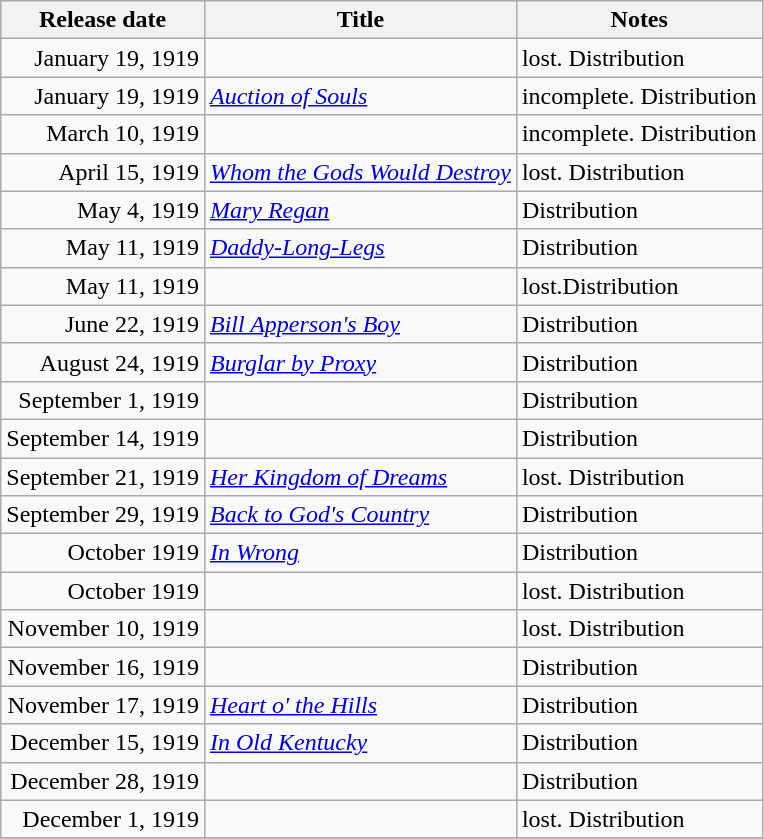<table class="wikitable sortable">
<tr>
<th>Release date</th>
<th>Title</th>
<th>Notes</th>
</tr>
<tr>
<td align="right">January 19, 1919</td>
<td><em></em></td>
<td>lost. Distribution</td>
</tr>
<tr>
<td align="right">January 19, 1919</td>
<td><em><a href='#'>Auction of Souls</a></em></td>
<td>incomplete. Distribution</td>
</tr>
<tr>
<td align="right">March 10, 1919</td>
<td><em></em></td>
<td>incomplete. Distribution</td>
</tr>
<tr>
<td align="right">April 15, 1919</td>
<td><em><a href='#'>Whom the Gods Would Destroy</a></em></td>
<td>lost. Distribution</td>
</tr>
<tr>
<td align="right">May 4, 1919</td>
<td><em><a href='#'>Mary Regan</a></em></td>
<td>Distribution</td>
</tr>
<tr>
<td align="right">May 11, 1919</td>
<td><em><a href='#'>Daddy-Long-Legs</a></em></td>
<td>Distribution</td>
</tr>
<tr>
<td align="right">May 11, 1919</td>
<td><em></em></td>
<td>lost.Distribution</td>
</tr>
<tr>
<td align="right">June 22, 1919</td>
<td><em><a href='#'>Bill Apperson's Boy</a></em></td>
<td>Distribution</td>
</tr>
<tr>
<td align="right">August 24, 1919</td>
<td><em><a href='#'>Burglar by Proxy</a></em></td>
<td>Distribution</td>
</tr>
<tr>
<td align="right">September 1, 1919</td>
<td><em></em></td>
<td>Distribution</td>
</tr>
<tr>
<td align="right">September 14, 1919</td>
<td><em></em></td>
<td>Distribution</td>
</tr>
<tr>
<td align="right">September 21, 1919</td>
<td><em><a href='#'>Her Kingdom of Dreams</a></em></td>
<td>lost. Distribution</td>
</tr>
<tr>
<td align="right">September 29, 1919</td>
<td><em><a href='#'>Back to God's Country</a></em></td>
<td>Distribution</td>
</tr>
<tr>
<td align="right">October 1919</td>
<td><em><a href='#'>In Wrong</a></em></td>
<td>Distribution</td>
</tr>
<tr>
<td align="right">October 1919</td>
<td><em></em></td>
<td>lost. Distribution</td>
</tr>
<tr>
<td align="right">November 10, 1919</td>
<td><em></em></td>
<td>lost. Distribution</td>
</tr>
<tr>
<td align="right">November 16, 1919</td>
<td><em></em></td>
<td>Distribution</td>
</tr>
<tr>
<td align="right">November 17, 1919</td>
<td><em><a href='#'>Heart o' the Hills</a></em></td>
<td>Distribution</td>
</tr>
<tr>
<td align="right">December 15, 1919</td>
<td><em><a href='#'>In Old Kentucky</a></em></td>
<td>Distribution</td>
</tr>
<tr>
<td align="right">December 28, 1919</td>
<td><em></em></td>
<td>Distribution</td>
</tr>
<tr>
<td align="right">December 1, 1919</td>
<td><em></em></td>
<td>lost. Distribution</td>
</tr>
<tr>
</tr>
</table>
